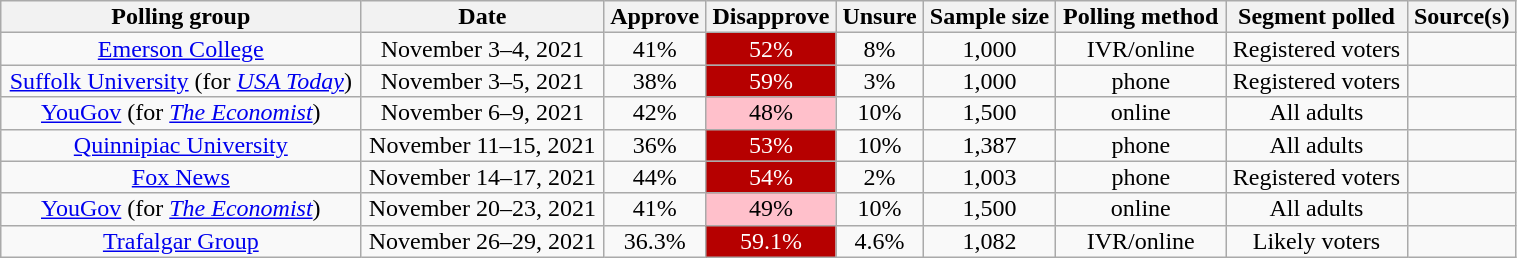<table class="wikitable sortable" style="text-align:center;line-height:14px;width: 80%;">
<tr>
<th class="unsortable">Polling group</th>
<th>Date</th>
<th>Approve</th>
<th>Disapprove</th>
<th>Unsure</th>
<th>Sample size</th>
<th>Polling method</th>
<th class="unsortable">Segment polled</th>
<th class="unsortable">Source(s)</th>
</tr>
<tr>
<td rowspan="1"><a href='#'>Emerson College</a></td>
<td>November 3–4, 2021</td>
<td>41%</td>
<td style="background: #B60000; color: white">52%</td>
<td>8%</td>
<td>1,000</td>
<td>IVR/online</td>
<td rowspan="1">Registered voters</td>
<td></td>
</tr>
<tr>
<td rowspan="1"><a href='#'>Suffolk University</a> (for <em><a href='#'>USA Today</a></em>)</td>
<td>November 3–5, 2021</td>
<td>38%</td>
<td style="background: #B60000; color: white">59%</td>
<td>3%</td>
<td>1,000</td>
<td>phone</td>
<td rowspan="1">Registered voters</td>
<td></td>
</tr>
<tr>
<td rowspan="1"><a href='#'>YouGov</a> (for <em><a href='#'>The Economist</a></em>)</td>
<td>November 6–9, 2021</td>
<td>42%</td>
<td style="background: pink; color: black">48%</td>
<td>10%</td>
<td>1,500</td>
<td>online</td>
<td rowspan="1">All adults</td>
<td></td>
</tr>
<tr>
<td rowspan="1"><a href='#'>Quinnipiac University</a></td>
<td>November 11–15, 2021</td>
<td>36%</td>
<td style="background: #B60000; color: white">53%</td>
<td>10%</td>
<td>1,387</td>
<td>phone</td>
<td rowspan="1">All adults</td>
<td></td>
</tr>
<tr>
<td><a href='#'>Fox News</a></td>
<td>November 14–17, 2021</td>
<td>44%</td>
<td style="background: #B60000; color: white">54%</td>
<td>2%</td>
<td>1,003</td>
<td>phone</td>
<td rowspan="1">Registered voters</td>
<td></td>
</tr>
<tr>
<td rowspan="1"><a href='#'>YouGov</a> (for <em><a href='#'>The Economist</a></em>)</td>
<td>November 20–23, 2021</td>
<td>41%</td>
<td style="background: pink; color: black">49%</td>
<td>10%</td>
<td>1,500</td>
<td>online</td>
<td rowspan="1">All adults</td>
<td></td>
</tr>
<tr>
<td><a href='#'>Trafalgar Group</a></td>
<td>November 26–29, 2021</td>
<td>36.3%</td>
<td style="background: #B60000; color: white">59.1%</td>
<td>4.6%</td>
<td>1,082</td>
<td>IVR/online</td>
<td rowspan="1">Likely voters</td>
<td></td>
</tr>
</table>
